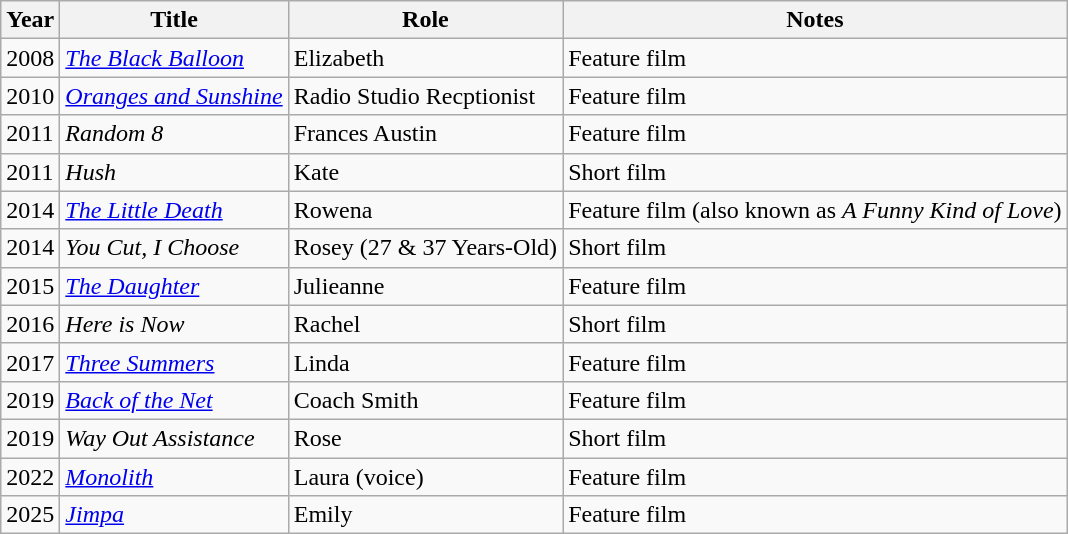<table class="wikitable sortable">
<tr>
<th>Year</th>
<th>Title</th>
<th>Role</th>
<th>Notes</th>
</tr>
<tr>
<td>2008</td>
<td><em><a href='#'>The Black Balloon</a></em></td>
<td>Elizabeth</td>
<td>Feature film</td>
</tr>
<tr>
<td>2010</td>
<td><em><a href='#'>Oranges and Sunshine</a></em></td>
<td>Radio Studio Recptionist</td>
<td>Feature film</td>
</tr>
<tr>
<td>2011</td>
<td><em>Random 8</em></td>
<td>Frances Austin</td>
<td>Feature film</td>
</tr>
<tr>
<td>2011</td>
<td><em>Hush</em></td>
<td>Kate</td>
<td>Short film</td>
</tr>
<tr>
<td>2014</td>
<td><em><a href='#'>The Little Death</a></em></td>
<td>Rowena</td>
<td>Feature film (also known as <em>A Funny Kind of Love</em>)</td>
</tr>
<tr>
<td>2014</td>
<td><em>You Cut, I Choose</em></td>
<td>Rosey (27 & 37 Years-Old)</td>
<td>Short film</td>
</tr>
<tr>
<td>2015</td>
<td><em><a href='#'>The Daughter</a></em></td>
<td>Julieanne</td>
<td>Feature film</td>
</tr>
<tr>
<td>2016</td>
<td><em>Here is Now</em></td>
<td>Rachel</td>
<td>Short film</td>
</tr>
<tr>
<td>2017</td>
<td><em><a href='#'>Three Summers</a></em></td>
<td>Linda</td>
<td>Feature film</td>
</tr>
<tr>
<td>2019</td>
<td><em><a href='#'>Back of the Net</a></em></td>
<td>Coach Smith</td>
<td>Feature film</td>
</tr>
<tr>
<td>2019</td>
<td><em>Way Out Assistance</em></td>
<td>Rose</td>
<td>Short film</td>
</tr>
<tr>
<td>2022</td>
<td><em><a href='#'>Monolith</a></em></td>
<td>Laura (voice)</td>
<td>Feature film</td>
</tr>
<tr>
<td>2025</td>
<td><em><a href='#'>Jimpa</a></em></td>
<td>Emily</td>
<td>Feature film</td>
</tr>
</table>
